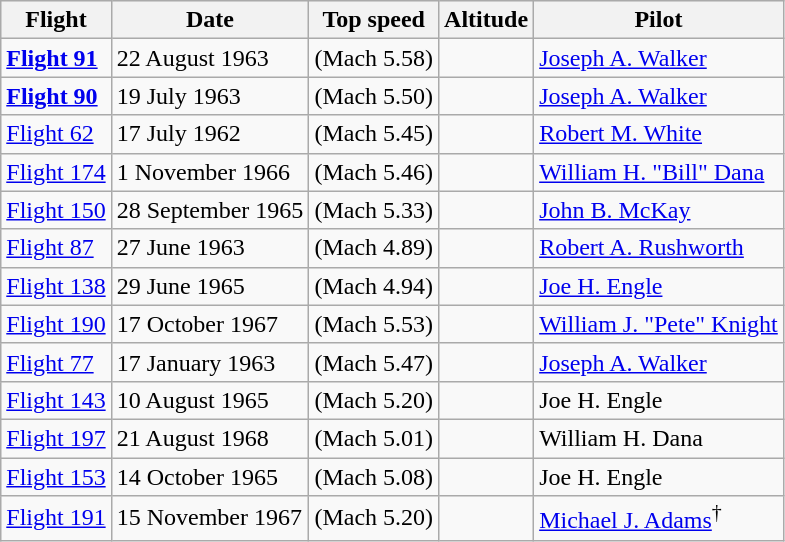<table class="wikitable sortable">
<tr style="background:#efefef;">
<th>Flight</th>
<th>Date</th>
<th>Top speed</th>
<th>Altitude</th>
<th>Pilot</th>
</tr>
<tr>
<td><strong><a href='#'>Flight 91</a></strong></td>
<td>22 August 1963</td>
<td align="right"> (Mach 5.58)</td>
<td align="right"></td>
<td><a href='#'>Joseph A. Walker</a></td>
</tr>
<tr>
<td><strong><a href='#'>Flight 90</a></strong></td>
<td>19 July 1963</td>
<td align="right"> (Mach 5.50)</td>
<td align="right"></td>
<td><a href='#'>Joseph A. Walker</a></td>
</tr>
<tr>
<td><a href='#'>Flight 62</a></td>
<td>17 July 1962</td>
<td align="right"> (Mach 5.45)</td>
<td align="right"></td>
<td><a href='#'>Robert M. White</a></td>
</tr>
<tr>
<td><a href='#'>Flight 174</a></td>
<td>1 November 1966</td>
<td align="right"> (Mach 5.46)</td>
<td align="right"></td>
<td><a href='#'>William H. "Bill" Dana</a></td>
</tr>
<tr>
<td><a href='#'>Flight 150</a></td>
<td>28 September 1965</td>
<td align="right"> (Mach 5.33)</td>
<td align="right"></td>
<td><a href='#'>John B. McKay</a></td>
</tr>
<tr>
<td><a href='#'>Flight 87</a></td>
<td>27 June 1963</td>
<td align="right"> (Mach 4.89)</td>
<td align="right"></td>
<td><a href='#'>Robert A. Rushworth</a></td>
</tr>
<tr>
<td><a href='#'>Flight 138</a></td>
<td>29 June 1965</td>
<td align="right"> (Mach 4.94)</td>
<td align="right"></td>
<td><a href='#'>Joe H. Engle</a></td>
</tr>
<tr>
<td><a href='#'>Flight 190</a></td>
<td>17 October 1967</td>
<td align="right"> (Mach 5.53)</td>
<td align="right"></td>
<td><a href='#'>William J. "Pete" Knight</a></td>
</tr>
<tr>
<td><a href='#'>Flight 77</a></td>
<td>17 January 1963</td>
<td align="right"> (Mach 5.47)</td>
<td align="right"></td>
<td><a href='#'>Joseph A. Walker</a></td>
</tr>
<tr>
<td><a href='#'>Flight 143</a></td>
<td>10 August 1965</td>
<td align="right"> (Mach 5.20)</td>
<td align="right"></td>
<td>Joe H. Engle</td>
</tr>
<tr>
<td><a href='#'>Flight 197</a></td>
<td>21 August 1968</td>
<td align="right"> (Mach 5.01)</td>
<td align="right"></td>
<td>William H. Dana</td>
</tr>
<tr>
<td><a href='#'>Flight 153</a></td>
<td>14 October 1965</td>
<td align="right"> (Mach 5.08)</td>
<td align="right"></td>
<td>Joe H. Engle</td>
</tr>
<tr>
<td><a href='#'>Flight 191</a></td>
<td>15 November 1967</td>
<td align="right"> (Mach 5.20)</td>
<td align="right"></td>
<td><a href='#'>Michael J. Adams</a><sup>†</sup></td>
</tr>
</table>
